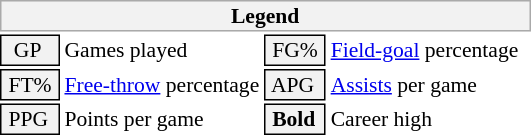<table class="toccolours" style="font-size: 90%; white-space: nowrap;">
<tr>
<th colspan="6" style="background:#f2f2f2; border:1px solid #aaa;">Legend</th>
</tr>
<tr>
<td style="background:#f2f2f2; border:1px solid black;">  GP</td>
<td>Games played</td>
<td style="background:#f2f2f2; border:1px solid black;"> FG% </td>
<td style="padding-right: 8px"><a href='#'>Field-goal</a> percentage</td>
</tr>
<tr>
<td style="background:#f2f2f2; border:1px solid black;"> FT% </td>
<td><a href='#'>Free-throw</a> percentage</td>
<td style="background:#f2f2f2; border:1px solid black;"> APG </td>
<td><a href='#'>Assists</a> per game</td>
</tr>
<tr>
<td style="background:#f2f2f2; border:1px solid black;"> PPG </td>
<td>Points per game</td>
<td style="background-color: #F2F2F2; border: 1px solid black"> <strong>Bold</strong> </td>
<td>Career high</td>
</tr>
<tr>
</tr>
</table>
